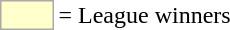<table>
<tr>
<td style="background-color:#ffffcc; border:1px solid #aaaaaa; width:2em;"></td>
<td>= League winners</td>
</tr>
</table>
